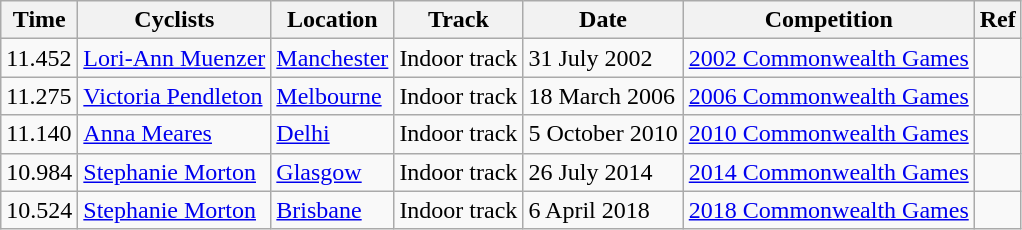<table class="wikitable">
<tr align="left">
<th>Time</th>
<th>Cyclists</th>
<th>Location</th>
<th>Track</th>
<th>Date</th>
<th>Competition</th>
<th>Ref</th>
</tr>
<tr>
<td>11.452</td>
<td> <a href='#'>Lori-Ann Muenzer</a></td>
<td> <a href='#'>Manchester</a></td>
<td>Indoor track</td>
<td>31 July 2002</td>
<td><a href='#'>2002 Commonwealth Games</a></td>
<td></td>
</tr>
<tr>
<td>11.275</td>
<td> <a href='#'>Victoria Pendleton</a></td>
<td> <a href='#'>Melbourne</a></td>
<td>Indoor track</td>
<td>18 March 2006</td>
<td><a href='#'>2006 Commonwealth Games</a></td>
<td></td>
</tr>
<tr>
<td>11.140</td>
<td> <a href='#'>Anna Meares</a></td>
<td> <a href='#'>Delhi</a></td>
<td>Indoor track</td>
<td>5 October 2010</td>
<td><a href='#'>2010 Commonwealth Games</a></td>
<td></td>
</tr>
<tr>
<td>10.984</td>
<td> <a href='#'>Stephanie Morton</a></td>
<td> <a href='#'>Glasgow</a></td>
<td>Indoor track</td>
<td>26 July 2014</td>
<td><a href='#'>2014 Commonwealth Games</a></td>
<td></td>
</tr>
<tr>
<td>10.524</td>
<td> <a href='#'>Stephanie Morton</a></td>
<td> <a href='#'>Brisbane</a></td>
<td>Indoor track</td>
<td>6 April 2018</td>
<td><a href='#'>2018 Commonwealth Games</a></td>
<td></td>
</tr>
</table>
